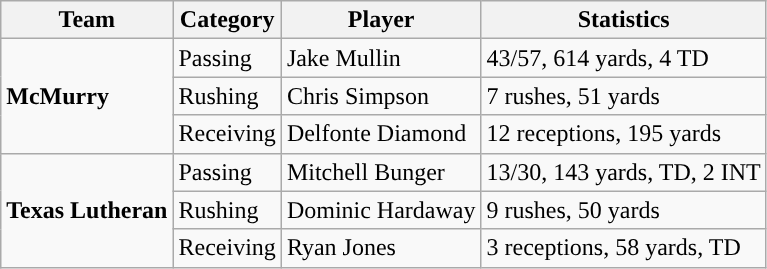<table class="wikitable" style="float: left;">
<tr>
<th>Team</th>
<th>Category</th>
<th>Player</th>
<th>Statistics</th>
</tr>
<tr>
<td rowspan=3><strong>McMurry</strong></td>
<td>Passing</td>
<td>Jake Mullin</td>
<td>43/57, 614 yards, 4 TD</td>
</tr>
<tr>
<td>Rushing</td>
<td>Chris Simpson</td>
<td>7 rushes, 51 yards</td>
</tr>
<tr>
<td>Receiving</td>
<td>Delfonte Diamond</td>
<td>12 receptions, 195 yards</td>
</tr>
<tr>
<td rowspan=3><strong>Texas Lutheran</strong></td>
<td>Passing</td>
<td>Mitchell Bunger</td>
<td>13/30, 143 yards, TD, 2 INT</td>
</tr>
<tr>
<td>Rushing</td>
<td>Dominic Hardaway</td>
<td>9 rushes, 50 yards</td>
</tr>
<tr>
<td>Receiving</td>
<td>Ryan Jones</td>
<td>3 receptions, 58 yards, TD</td>
</tr>
</table>
